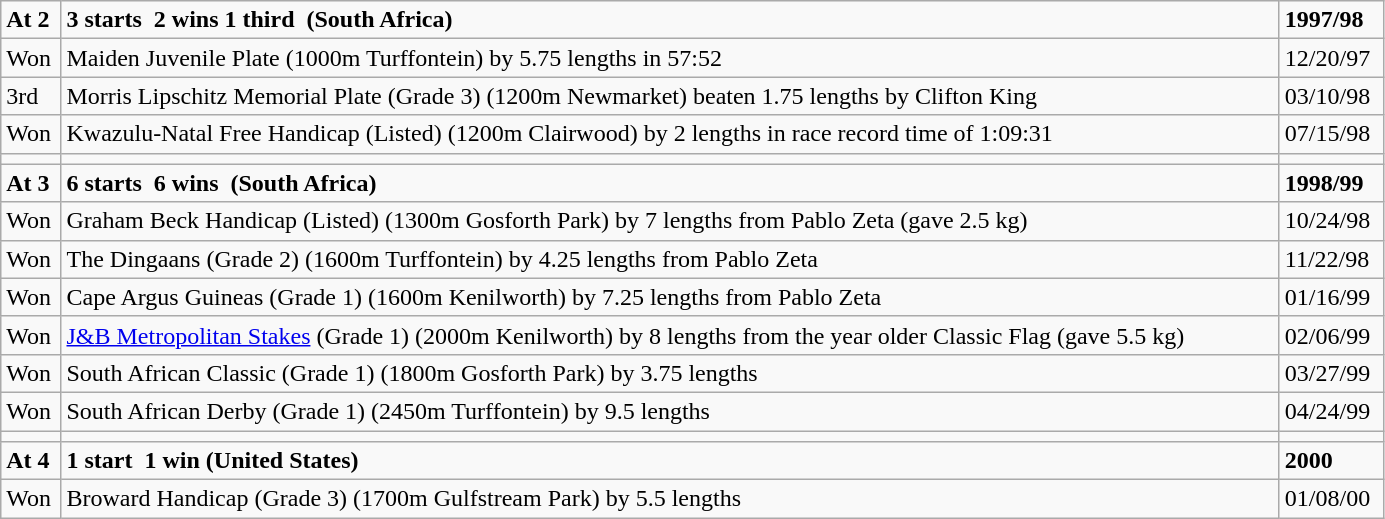<table class="wikitable" style="width: 73%;">
<tr>
<td><strong>At 2</strong></td>
<td><strong>3 starts  2 wins 1 third  (South Africa)</strong></td>
<td><strong>1997/98</strong></td>
</tr>
<tr>
<td>Won</td>
<td>Maiden Juvenile Plate (1000m Turffontein) by 5.75 lengths in 57:52</td>
<td>12/20/97</td>
</tr>
<tr>
<td>3rd</td>
<td>Morris Lipschitz Memorial Plate (Grade 3) (1200m Newmarket) beaten 1.75 lengths by Clifton King</td>
<td>03/10/98</td>
</tr>
<tr>
<td>Won</td>
<td>Kwazulu-Natal Free Handicap (Listed) (1200m Clairwood) by 2 lengths in race record time of 1:09:31</td>
<td>07/15/98</td>
</tr>
<tr>
<td></td>
<td></td>
<td></td>
</tr>
<tr>
<td><strong>At 3</strong></td>
<td><strong>6 starts  6 wins  (South Africa)</strong></td>
<td><strong>1998/99</strong></td>
</tr>
<tr>
<td>Won</td>
<td>Graham Beck Handicap (Listed) (1300m Gosforth Park) by 7 lengths from Pablo Zeta (gave 2.5 kg)</td>
<td>10/24/98</td>
</tr>
<tr>
<td>Won</td>
<td>The Dingaans (Grade 2) (1600m Turffontein) by 4.25 lengths from Pablo Zeta</td>
<td>11/22/98</td>
</tr>
<tr>
<td>Won</td>
<td>Cape Argus Guineas (Grade 1) (1600m Kenilworth) by 7.25 lengths from Pablo Zeta</td>
<td>01/16/99</td>
</tr>
<tr>
<td>Won</td>
<td><a href='#'>J&B Metropolitan Stakes</a> (Grade 1) (2000m Kenilworth) by 8 lengths from the year older Classic Flag (gave 5.5 kg)</td>
<td>02/06/99</td>
</tr>
<tr>
<td>Won</td>
<td>South African Classic (Grade 1) (1800m Gosforth Park) by 3.75 lengths</td>
<td>03/27/99</td>
</tr>
<tr>
<td>Won</td>
<td>South African Derby (Grade 1) (2450m Turffontein) by 9.5 lengths</td>
<td>04/24/99</td>
</tr>
<tr>
<td></td>
<td></td>
<td></td>
</tr>
<tr>
<td><strong>At 4</strong></td>
<td><strong>1 start  1 win (United States)</strong></td>
<td><strong>2000</strong></td>
</tr>
<tr>
<td>Won</td>
<td>Broward Handicap (Grade 3) (1700m Gulfstream Park) by 5.5 lengths</td>
<td>01/08/00</td>
</tr>
</table>
